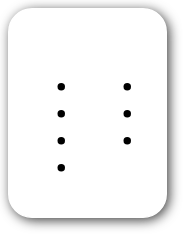<table style=" border-radius:1em; box-shadow: 0.1em 0.1em 0.5em rgba(0,0,0,0.75); background-color: white; border: 1px solid white; padding: 5px;">
<tr style="vertical-align:top;">
<td><br><ul><li></li><li></li><li></li><li></li></ul></td>
<td valign=top><br><ul><li></li><li></li><li></li></ul></td>
<td></td>
</tr>
</table>
